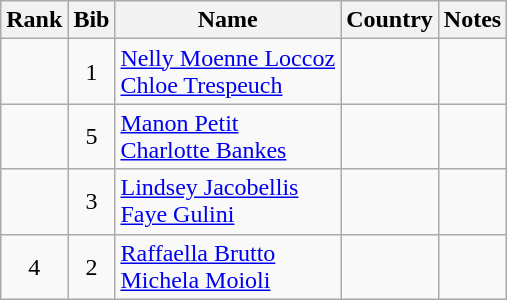<table class="wikitable" style="text-align:center;">
<tr>
<th>Rank</th>
<th>Bib</th>
<th>Name</th>
<th>Country</th>
<th>Notes</th>
</tr>
<tr>
<td></td>
<td>1</td>
<td align=left><a href='#'>Nelly Moenne Loccoz</a><br><a href='#'>Chloe Trespeuch</a></td>
<td align=left></td>
<td></td>
</tr>
<tr>
<td></td>
<td>5</td>
<td align=left><a href='#'>Manon Petit</a><br><a href='#'>Charlotte Bankes</a></td>
<td align=left></td>
<td></td>
</tr>
<tr>
<td></td>
<td>3</td>
<td align=left><a href='#'>Lindsey Jacobellis</a><br><a href='#'>Faye Gulini</a></td>
<td align=left></td>
<td></td>
</tr>
<tr>
<td>4</td>
<td>2</td>
<td align=left><a href='#'>Raffaella Brutto</a><br><a href='#'>Michela Moioli</a></td>
<td align=left></td>
<td></td>
</tr>
</table>
